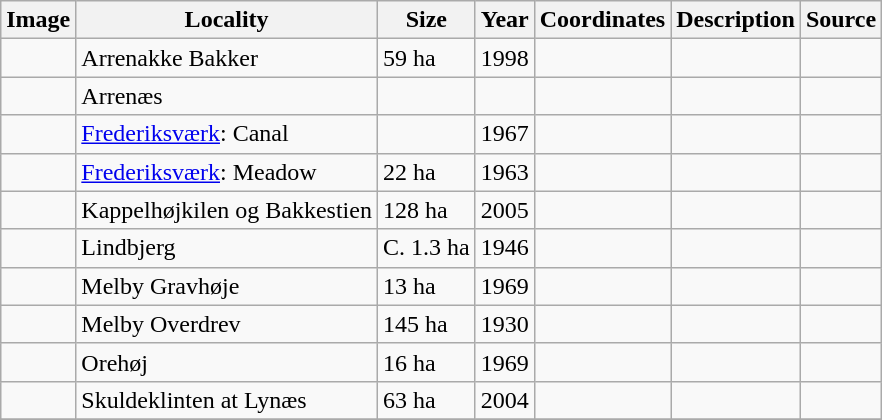<table class="wikitable sortable">
<tr>
<th>Image</th>
<th>Locality</th>
<th>Size</th>
<th>Year</th>
<th>Coordinates</th>
<th>Description</th>
<th>Source</th>
</tr>
<tr>
<td></td>
<td>Arrenakke Bakker</td>
<td>59 ha</td>
<td>1998</td>
<td></td>
<td></td>
<td></td>
</tr>
<tr>
<td></td>
<td>Arrenæs</td>
<td></td>
<td></td>
<td></td>
<td></td>
<td></td>
</tr>
<tr>
<td></td>
<td><a href='#'>Frederiksværk</a>: Canal</td>
<td></td>
<td>1967</td>
<td></td>
<td></td>
<td></td>
</tr>
<tr>
<td></td>
<td><a href='#'>Frederiksværk</a>: Meadow</td>
<td>22 ha</td>
<td>1963</td>
<td></td>
<td></td>
<td></td>
</tr>
<tr>
<td></td>
<td>Kappelhøjkilen og Bakkestien</td>
<td>128 ha</td>
<td>2005</td>
<td></td>
<td></td>
<td></td>
</tr>
<tr>
<td></td>
<td>Lindbjerg</td>
<td>C. 1.3 ha</td>
<td>1946</td>
<td></td>
<td></td>
<td></td>
</tr>
<tr>
<td></td>
<td>Melby Gravhøje</td>
<td>13 ha</td>
<td>1969</td>
<td></td>
<td></td>
<td></td>
</tr>
<tr>
<td></td>
<td>Melby Overdrev</td>
<td>145 ha</td>
<td>1930</td>
<td></td>
<td></td>
<td></td>
</tr>
<tr>
<td></td>
<td>Orehøj</td>
<td>16 ha</td>
<td>1969</td>
<td></td>
<td></td>
<td></td>
</tr>
<tr>
<td></td>
<td>Skuldeklinten at Lynæs</td>
<td>63 ha</td>
<td>2004</td>
<td></td>
<td></td>
<td></td>
</tr>
<tr>
</tr>
</table>
